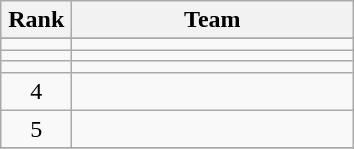<table class="wikitable" style="text-align:center;">
<tr>
<th width=40>Rank</th>
<th width=180>Team</th>
</tr>
<tr>
</tr>
<tr>
<td></td>
<td style="text-align:left;"></td>
</tr>
<tr>
<td></td>
<td style="text-align:left;"></td>
</tr>
<tr>
<td></td>
<td style="text-align:left;"></td>
</tr>
<tr>
<td>4</td>
<td style="text-align:left;"></td>
</tr>
<tr>
<td>5</td>
<td style="text-align:left;"></td>
</tr>
<tr>
</tr>
</table>
